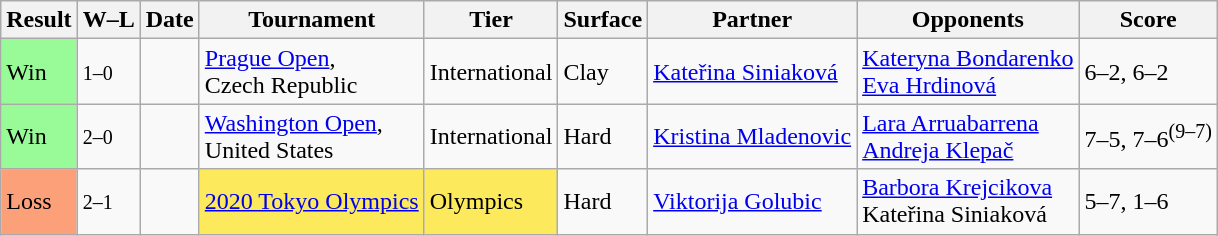<table class="sortable wikitable">
<tr>
<th>Result</th>
<th class="unsortable">W–L</th>
<th>Date</th>
<th>Tournament</th>
<th>Tier</th>
<th>Surface</th>
<th>Partner</th>
<th>Opponents</th>
<th class="unsortable">Score</th>
</tr>
<tr>
<td style="background:#98fb98;">Win</td>
<td><small>1–0</small></td>
<td><a href='#'></a></td>
<td><a href='#'>Prague Open</a>, <br>Czech Republic</td>
<td>International</td>
<td>Clay</td>
<td> <a href='#'>Kateřina Siniaková</a></td>
<td> <a href='#'>Kateryna Bondarenko</a> <br>  <a href='#'>Eva Hrdinová</a></td>
<td>6–2, 6–2</td>
</tr>
<tr>
<td style="background:#98fb98;">Win</td>
<td><small>2–0</small></td>
<td><a href='#'></a></td>
<td><a href='#'>Washington Open</a>, <br>United States</td>
<td>International</td>
<td>Hard</td>
<td> <a href='#'>Kristina Mladenovic</a></td>
<td> <a href='#'>Lara Arruabarrena</a> <br>  <a href='#'>Andreja Klepač</a></td>
<td>7–5, 7–6<sup>(9–7)</sup></td>
</tr>
<tr>
<td style="background:#fca07a;">Loss</td>
<td><small>2–1</small></td>
<td><a href='#'></a></td>
<td style="background:#fcea5c;"><a href='#'>2020 Tokyo Olympics</a></td>
<td style="background:#fcea5c;">Olympics</td>
<td>Hard</td>
<td> <a href='#'>Viktorija Golubic</a></td>
<td> <a href='#'>Barbora Krejcikova</a> <br>  Kateřina Siniaková</td>
<td>5–7, 1–6</td>
</tr>
</table>
